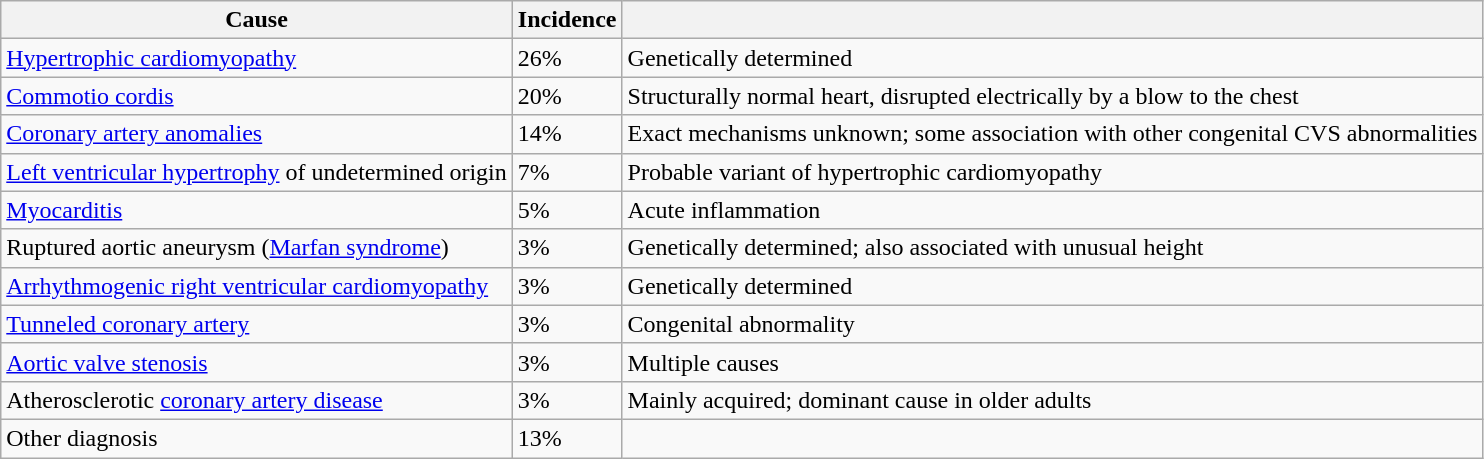<table class="wikitable">
<tr>
<th>Cause</th>
<th>Incidence</th>
<th></th>
</tr>
<tr>
<td><a href='#'>Hypertrophic cardiomyopathy</a></td>
<td>26%</td>
<td>Genetically determined</td>
</tr>
<tr>
<td><a href='#'>Commotio cordis</a></td>
<td>20%</td>
<td>Structurally normal heart, disrupted electrically by a blow to the chest</td>
</tr>
<tr>
<td><a href='#'>Coronary artery anomalies</a></td>
<td>14%</td>
<td>Exact mechanisms unknown; some association with other congenital CVS abnormalities</td>
</tr>
<tr>
<td><a href='#'>Left ventricular hypertrophy</a> of undetermined origin</td>
<td>7%</td>
<td>Probable variant of hypertrophic cardiomyopathy</td>
</tr>
<tr>
<td><a href='#'>Myocarditis</a></td>
<td>5%</td>
<td>Acute inflammation</td>
</tr>
<tr>
<td>Ruptured aortic aneurysm (<a href='#'>Marfan syndrome</a>)</td>
<td>3%</td>
<td>Genetically determined; also associated with unusual height</td>
</tr>
<tr>
<td><a href='#'>Arrhythmogenic right ventricular cardiomyopathy</a></td>
<td>3%</td>
<td>Genetically determined</td>
</tr>
<tr>
<td><a href='#'>Tunneled coronary artery</a></td>
<td>3%</td>
<td>Congenital abnormality</td>
</tr>
<tr>
<td><a href='#'>Aortic valve stenosis</a></td>
<td>3%</td>
<td>Multiple causes</td>
</tr>
<tr>
<td>Atherosclerotic <a href='#'>coronary artery disease</a></td>
<td>3%</td>
<td>Mainly acquired; dominant cause in older adults</td>
</tr>
<tr>
<td>Other diagnosis</td>
<td>13%</td>
<td></td>
</tr>
</table>
